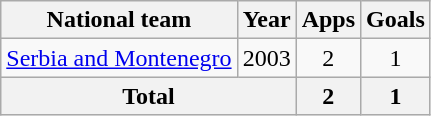<table class="wikitable" style="text-align:center">
<tr>
<th>National team</th>
<th>Year</th>
<th>Apps</th>
<th>Goals</th>
</tr>
<tr>
<td><a href='#'>Serbia and Montenegro</a></td>
<td>2003</td>
<td>2</td>
<td>1</td>
</tr>
<tr>
<th colspan="2">Total</th>
<th>2</th>
<th>1</th>
</tr>
</table>
